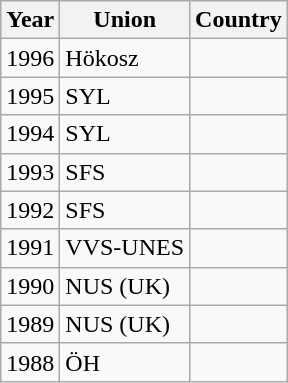<table class="wikitable">
<tr>
<th>Year</th>
<th>Union</th>
<th>Country</th>
</tr>
<tr>
<td>1996</td>
<td>Hökosz</td>
<td></td>
</tr>
<tr>
<td>1995</td>
<td>SYL</td>
<td></td>
</tr>
<tr>
<td>1994</td>
<td>SYL</td>
<td></td>
</tr>
<tr>
<td>1993</td>
<td>SFS</td>
<td></td>
</tr>
<tr>
<td>1992</td>
<td>SFS</td>
<td></td>
</tr>
<tr>
<td>1991</td>
<td>VVS-UNES</td>
<td></td>
</tr>
<tr>
<td>1990</td>
<td>NUS (UK)</td>
<td></td>
</tr>
<tr>
<td>1989</td>
<td>NUS (UK)</td>
<td></td>
</tr>
<tr>
<td>1988</td>
<td>ÖH</td>
<td></td>
</tr>
</table>
